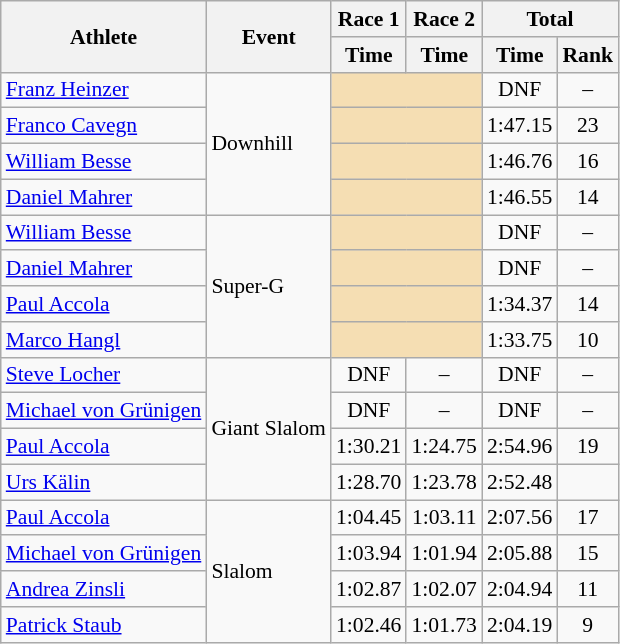<table class="wikitable" style="font-size:90%">
<tr>
<th rowspan="2">Athlete</th>
<th rowspan="2">Event</th>
<th>Race 1</th>
<th>Race 2</th>
<th colspan="2">Total</th>
</tr>
<tr>
<th>Time</th>
<th>Time</th>
<th>Time</th>
<th>Rank</th>
</tr>
<tr>
<td><a href='#'>Franz Heinzer</a></td>
<td rowspan="4">Downhill</td>
<td colspan="2" bgcolor="wheat"></td>
<td align="center">DNF</td>
<td align="center">–</td>
</tr>
<tr>
<td><a href='#'>Franco Cavegn</a></td>
<td colspan="2" bgcolor="wheat"></td>
<td align="center">1:47.15</td>
<td align="center">23</td>
</tr>
<tr>
<td><a href='#'>William Besse</a></td>
<td colspan="2" bgcolor="wheat"></td>
<td align="center">1:46.76</td>
<td align="center">16</td>
</tr>
<tr>
<td><a href='#'>Daniel Mahrer</a></td>
<td colspan="2" bgcolor="wheat"></td>
<td align="center">1:46.55</td>
<td align="center">14</td>
</tr>
<tr>
<td><a href='#'>William Besse</a></td>
<td rowspan="4">Super-G</td>
<td colspan="2" bgcolor="wheat"></td>
<td align="center">DNF</td>
<td align="center">–</td>
</tr>
<tr>
<td><a href='#'>Daniel Mahrer</a></td>
<td colspan="2" bgcolor="wheat"></td>
<td align="center">DNF</td>
<td align="center">–</td>
</tr>
<tr>
<td><a href='#'>Paul Accola</a></td>
<td colspan="2" bgcolor="wheat"></td>
<td align="center">1:34.37</td>
<td align="center">14</td>
</tr>
<tr>
<td><a href='#'>Marco Hangl</a></td>
<td colspan="2" bgcolor="wheat"></td>
<td align="center">1:33.75</td>
<td align="center">10</td>
</tr>
<tr>
<td><a href='#'>Steve Locher</a></td>
<td rowspan="4">Giant Slalom</td>
<td align="center">DNF</td>
<td align="center">–</td>
<td align="center">DNF</td>
<td align="center">–</td>
</tr>
<tr>
<td><a href='#'>Michael von Grünigen</a></td>
<td align="center">DNF</td>
<td align="center">–</td>
<td align="center">DNF</td>
<td align="center">–</td>
</tr>
<tr>
<td><a href='#'>Paul Accola</a></td>
<td align="center">1:30.21</td>
<td align="center">1:24.75</td>
<td align="center">2:54.96</td>
<td align="center">19</td>
</tr>
<tr>
<td><a href='#'>Urs Kälin</a></td>
<td align="center">1:28.70</td>
<td align="center">1:23.78</td>
<td align="center">2:52.48</td>
<td align="center"></td>
</tr>
<tr>
<td><a href='#'>Paul Accola</a></td>
<td rowspan="4">Slalom</td>
<td align="center">1:04.45</td>
<td align="center">1:03.11</td>
<td align="center">2:07.56</td>
<td align="center">17</td>
</tr>
<tr>
<td><a href='#'>Michael von Grünigen</a></td>
<td align="center">1:03.94</td>
<td align="center">1:01.94</td>
<td align="center">2:05.88</td>
<td align="center">15</td>
</tr>
<tr>
<td><a href='#'>Andrea Zinsli</a></td>
<td align="center">1:02.87</td>
<td align="center">1:02.07</td>
<td align="center">2:04.94</td>
<td align="center">11</td>
</tr>
<tr>
<td><a href='#'>Patrick Staub</a></td>
<td align="center">1:02.46</td>
<td align="center">1:01.73</td>
<td align="center">2:04.19</td>
<td align="center">9</td>
</tr>
</table>
